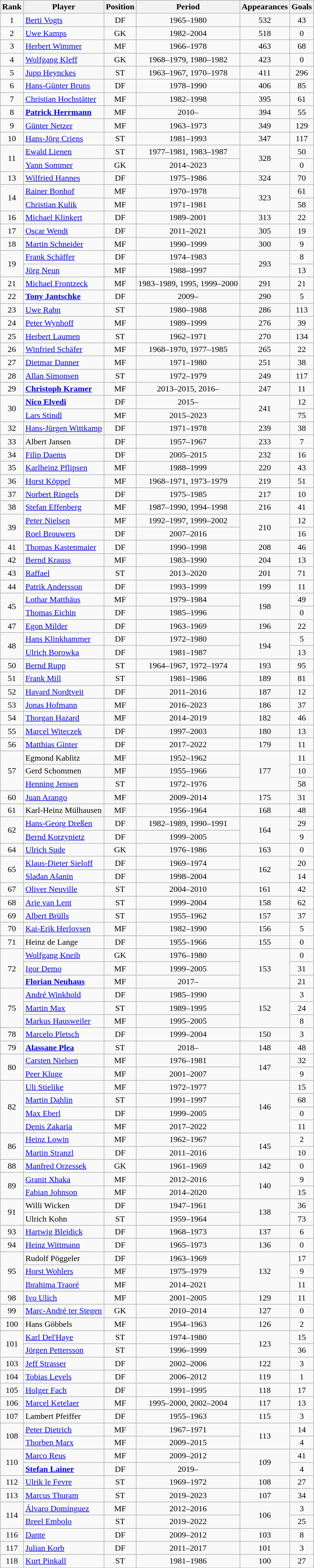<table class="wikitable sortable" style="text-align: center;">
<tr>
<th>Rank</th>
<th>Player</th>
<th>Position</th>
<th>Period</th>
<th>Appearances</th>
<th>Goals</th>
</tr>
<tr>
<td>1</td>
<td style="text-align:left;"> <a href='#'>Berti Vogts</a></td>
<td>DF</td>
<td>1965–1980</td>
<td>532</td>
<td>43</td>
</tr>
<tr>
<td>2</td>
<td style="text-align:left;"> <a href='#'>Uwe Kamps</a></td>
<td>GK</td>
<td>1982–2004</td>
<td>518</td>
<td>0</td>
</tr>
<tr>
<td>3</td>
<td style="text-align:left;"> <a href='#'>Herbert Wimmer</a></td>
<td>MF</td>
<td>1966–1978</td>
<td>463</td>
<td>68</td>
</tr>
<tr>
<td>4</td>
<td style="text-align:left;"> <a href='#'>Wolfgang Kleff</a></td>
<td>GK</td>
<td>1968–1979, 1980–1982</td>
<td>423</td>
<td>0</td>
</tr>
<tr>
<td>5</td>
<td style="text-align:left;"> <a href='#'>Jupp Heynckes</a></td>
<td>ST</td>
<td>1963–1967, 1970–1978</td>
<td>411</td>
<td>296</td>
</tr>
<tr>
<td>6</td>
<td style="text-align:left;"> <a href='#'>Hans-Günter Bruns</a></td>
<td>DF</td>
<td>1978–1990</td>
<td>406</td>
<td>85</td>
</tr>
<tr>
<td>7</td>
<td style="text-align:left;"> <a href='#'>Christian Hochstätter</a></td>
<td>MF</td>
<td>1982–1998</td>
<td>395</td>
<td>61</td>
</tr>
<tr>
<td>8</td>
<td style="text-align:left;"> <strong><a href='#'>Patrick Herrmann</a></strong></td>
<td>MF</td>
<td>2010–</td>
<td>394</td>
<td>55</td>
</tr>
<tr>
<td>9</td>
<td style="text-align:left;"> <a href='#'>Günter Netzer</a></td>
<td>MF</td>
<td>1963–1973</td>
<td>349</td>
<td>129</td>
</tr>
<tr>
<td>10</td>
<td style="text-align:left;"> <a href='#'>Hans-Jörg Criens</a></td>
<td>ST</td>
<td>1981–1993</td>
<td>347</td>
<td>117</td>
</tr>
<tr>
<td rowspan="2">11</td>
<td style="text-align:left;"> <a href='#'>Ewald Lienen</a></td>
<td>ST</td>
<td>1977–1981, 1983–1987</td>
<td rowspan="2">328</td>
<td>50</td>
</tr>
<tr>
<td style="text-align:left;"> <a href='#'>Yann Sommer</a></td>
<td>GK</td>
<td>2014–2023</td>
<td>0</td>
</tr>
<tr>
<td>13</td>
<td style="text-align:left;"> <a href='#'>Wilfried Hannes</a></td>
<td>DF</td>
<td>1975–1986</td>
<td>324</td>
<td>70</td>
</tr>
<tr>
<td rowspan="2">14</td>
<td style="text-align:left;"> <a href='#'>Rainer Bonhof</a></td>
<td>MF</td>
<td>1970–1978</td>
<td rowspan="2">323</td>
<td>61</td>
</tr>
<tr>
<td style="text-align:left;"> <a href='#'>Christian Kulik</a></td>
<td>MF</td>
<td>1971–1981</td>
<td>58</td>
</tr>
<tr>
<td>16</td>
<td style="text-align:left;"> <a href='#'>Michael Klinkert</a></td>
<td>DF</td>
<td>1989–2001</td>
<td>313</td>
<td>22</td>
</tr>
<tr>
<td>17</td>
<td style="text-align:left;"> <a href='#'>Oscar Wendt</a></td>
<td>DF</td>
<td>2011–2021</td>
<td>305</td>
<td>19</td>
</tr>
<tr>
<td>18</td>
<td style="text-align:left;"> <a href='#'>Martin Schneider</a></td>
<td>MF</td>
<td>1990–1999</td>
<td>300</td>
<td>9</td>
</tr>
<tr>
<td rowspan="2">19</td>
<td style="text-align:left;"> <a href='#'>Frank Schäffer</a></td>
<td>DF</td>
<td>1974–1983</td>
<td rowspan="2">293</td>
<td>8</td>
</tr>
<tr>
<td style="text-align:left;"> <a href='#'>Jörg Neun</a></td>
<td>MF</td>
<td>1988–1997</td>
<td>13</td>
</tr>
<tr>
<td>21</td>
<td style="text-align:left;"> <a href='#'>Michael Frontzeck</a></td>
<td>MF</td>
<td>1983–1989, 1995, 1999–2000</td>
<td>291</td>
<td>21</td>
</tr>
<tr>
<td>22</td>
<td style="text-align:left;"> <strong><a href='#'>Tony Jantschke</a></strong></td>
<td>DF</td>
<td>2009–</td>
<td>290</td>
<td>5</td>
</tr>
<tr>
<td>23</td>
<td style="text-align:left;"> <a href='#'>Uwe Rahn</a></td>
<td>ST</td>
<td>1980–1988</td>
<td>286</td>
<td>113</td>
</tr>
<tr>
<td>24</td>
<td style="text-align:left;"> <a href='#'>Peter Wynhoff</a></td>
<td>MF</td>
<td>1989–1999</td>
<td>276</td>
<td>39</td>
</tr>
<tr>
<td>25</td>
<td style="text-align:left;"> <a href='#'>Herbert Laumen</a></td>
<td>ST</td>
<td>1962–1971</td>
<td>270</td>
<td>134</td>
</tr>
<tr>
<td>26</td>
<td style="text-align:left;"> <a href='#'>Winfried Schäfer</a></td>
<td>MF</td>
<td>1968–1970, 1977–1985</td>
<td>265</td>
<td>22</td>
</tr>
<tr>
<td>27</td>
<td style="text-align:left;"> <a href='#'>Dietmar Danner</a></td>
<td>MF</td>
<td>1971–1980</td>
<td>251</td>
<td>38</td>
</tr>
<tr>
<td>28</td>
<td style="text-align:left;"> <a href='#'>Allan Simonsen</a></td>
<td>ST</td>
<td>1972–1979</td>
<td>249</td>
<td>117</td>
</tr>
<tr>
<td>29</td>
<td style="text-align:left;"> <strong><a href='#'>Christoph Kramer</a></strong></td>
<td>MF</td>
<td>2013–2015, 2016–</td>
<td>247</td>
<td>11</td>
</tr>
<tr>
<td rowspan="2">30</td>
<td style="text-align:left;"> <strong><a href='#'>Nico Elvedi</a></strong></td>
<td>DF</td>
<td>2015–</td>
<td rowspan="2">241</td>
<td>12</td>
</tr>
<tr>
<td style="text-align:left;"> <a href='#'>Lars Stindl</a></td>
<td>MF</td>
<td>2015–2023</td>
<td>75</td>
</tr>
<tr>
<td>32</td>
<td style="text-align:left;"> <a href='#'>Hans-Jürgen Wittkamp</a></td>
<td>DF</td>
<td>1971–1978</td>
<td>239</td>
<td>38</td>
</tr>
<tr>
<td>33</td>
<td style="text-align:left;"> Albert Jansen</td>
<td>DF</td>
<td>1957–1967</td>
<td>233</td>
<td>7</td>
</tr>
<tr>
<td>34</td>
<td style="text-align:left;"> <a href='#'>Filip Daems</a></td>
<td>DF</td>
<td>2005–2015</td>
<td>232</td>
<td>16</td>
</tr>
<tr>
<td>35</td>
<td style="text-align:left;"> <a href='#'>Karlheinz Pflipsen</a></td>
<td>MF</td>
<td>1988–1999</td>
<td>220</td>
<td>43</td>
</tr>
<tr>
<td>36</td>
<td style="text-align:left;"> <a href='#'>Horst Köppel</a></td>
<td>MF</td>
<td>1968–1971, 1973–1979</td>
<td>219</td>
<td>51</td>
</tr>
<tr>
<td>37</td>
<td style="text-align:left;"> <a href='#'>Norbert Ringels</a></td>
<td>DF</td>
<td>1975–1985</td>
<td>217</td>
<td>10</td>
</tr>
<tr>
<td>38</td>
<td style="text-align:left;"> <a href='#'>Stefan Effenberg</a></td>
<td>MF</td>
<td>1987–1990, 1994–1998</td>
<td>216</td>
<td>41</td>
</tr>
<tr>
<td rowspan="2">39</td>
<td style="text-align:left;"> <a href='#'>Peter Nielsen</a></td>
<td>MF</td>
<td>1992–1997, 1999–2002</td>
<td rowspan="2">210</td>
<td>12</td>
</tr>
<tr>
<td style="text-align:left;"> <a href='#'>Roel Brouwers</a></td>
<td>DF</td>
<td>2007–2016</td>
<td>16</td>
</tr>
<tr>
<td>41</td>
<td style="text-align:left;"> <a href='#'>Thomas Kastenmaier</a></td>
<td>DF</td>
<td>1990–1998</td>
<td>208</td>
<td>46</td>
</tr>
<tr>
<td>42</td>
<td style="text-align:left;"> <a href='#'>Bernd Krauss</a></td>
<td>MF</td>
<td>1983–1990</td>
<td>204</td>
<td>13</td>
</tr>
<tr>
<td>43</td>
<td style="text-align:left;"> <a href='#'>Raffael</a></td>
<td>ST</td>
<td>2013–2020</td>
<td>201</td>
<td>71</td>
</tr>
<tr>
<td>44</td>
<td style="text-align:left;"> <a href='#'>Patrik Andersson</a></td>
<td>DF</td>
<td>1993–1999</td>
<td>199</td>
<td>11</td>
</tr>
<tr>
<td rowspan="2">45</td>
<td style="text-align:left;"> <a href='#'>Lothar Matthäus</a></td>
<td>MF</td>
<td>1979–1984</td>
<td rowspan="2">198</td>
<td>49</td>
</tr>
<tr>
<td style="text-align:left;"> <a href='#'>Thomas Eichin</a></td>
<td>DF</td>
<td>1985–1996</td>
<td>0</td>
</tr>
<tr>
<td>47</td>
<td style="text-align:left;"> <a href='#'>Egon Milder</a></td>
<td>DF</td>
<td>1963–1969</td>
<td>196</td>
<td>22</td>
</tr>
<tr>
<td rowspan="2">48</td>
<td style="text-align:left;"> <a href='#'>Hans Klinkhammer</a></td>
<td>DF</td>
<td>1972–1980</td>
<td rowspan="2">194</td>
<td>5</td>
</tr>
<tr>
<td style="text-align:left;"> <a href='#'>Ulrich Borowka</a></td>
<td>DF</td>
<td>1981–1987</td>
<td>13</td>
</tr>
<tr>
<td>50</td>
<td style="text-align:left;"> <a href='#'>Bernd Rupp</a></td>
<td>ST</td>
<td>1964–1967, 1972–1974</td>
<td>193</td>
<td>95</td>
</tr>
<tr>
<td>51</td>
<td style="text-align:left;"> <a href='#'>Frank Mill</a></td>
<td>ST</td>
<td>1981–1986</td>
<td>189</td>
<td>81</td>
</tr>
<tr>
<td>52</td>
<td style="text-align:left;"> <a href='#'>Havard Nordtveit</a></td>
<td>DF</td>
<td>2011–2016</td>
<td>187</td>
<td>12</td>
</tr>
<tr>
<td>53</td>
<td style="text-align:left;"> <a href='#'>Jonas Hofmann</a></td>
<td>MF</td>
<td>2016–2023</td>
<td>186</td>
<td>37</td>
</tr>
<tr>
<td>54</td>
<td style="text-align:left;"> <a href='#'>Thorgan Hazard</a></td>
<td>MF</td>
<td>2014–2019</td>
<td>182</td>
<td>46</td>
</tr>
<tr>
<td>55</td>
<td style="text-align:left;"> <a href='#'>Marcel Witeczek</a></td>
<td>DF</td>
<td>1997–2003</td>
<td>180</td>
<td>13</td>
</tr>
<tr>
<td>56</td>
<td style="text-align:left;"> <a href='#'>Matthias Ginter</a></td>
<td>DF</td>
<td>2017–2022</td>
<td>179</td>
<td>11</td>
</tr>
<tr>
<td rowspan="3">57</td>
<td style="text-align:left;"> Egmond Kablitz</td>
<td>MF</td>
<td>1952–1962</td>
<td rowspan="3">177</td>
<td>11</td>
</tr>
<tr>
<td style="text-align:left;"> Gerd Schommen</td>
<td>MF</td>
<td>1955–1966</td>
<td>10</td>
</tr>
<tr>
<td style="text-align:left;"> <a href='#'>Henning Jensen</a></td>
<td>ST</td>
<td>1972–1976</td>
<td>58</td>
</tr>
<tr>
<td>60</td>
<td style="text-align:left;"> <a href='#'>Juan Arango</a></td>
<td>MF</td>
<td>2009–2014</td>
<td>175</td>
<td>31</td>
</tr>
<tr>
<td>61</td>
<td style="text-align:left;"> Karl-Heinz Mülhausen</td>
<td>MF</td>
<td>1956–1964</td>
<td>168</td>
<td>48</td>
</tr>
<tr>
<td rowspan="2">62</td>
<td style="text-align:left;"> <a href='#'>Hans-Georg Dreßen</a></td>
<td>DF</td>
<td>1982–1989, 1990–1991</td>
<td rowspan="2">164</td>
<td>29</td>
</tr>
<tr>
<td style="text-align:left;"> <a href='#'>Bernd Korzynietz</a></td>
<td>DF</td>
<td>1999–2005</td>
<td>9</td>
</tr>
<tr>
<td>64</td>
<td style="text-align:left;"> <a href='#'>Ulrich Sude</a></td>
<td>GK</td>
<td>1976–1986</td>
<td>163</td>
<td>0</td>
</tr>
<tr>
<td rowspan="2">65</td>
<td style="text-align:left;"> <a href='#'>Klaus-Dieter Sieloff</a></td>
<td>DF</td>
<td>1969–1974</td>
<td rowspan="2">162</td>
<td>20</td>
</tr>
<tr>
<td style="text-align:left;"> <a href='#'>Slađan Ašanin</a></td>
<td>DF</td>
<td>1998–2004</td>
<td>14</td>
</tr>
<tr>
<td>67</td>
<td style="text-align:left;"> <a href='#'>Oliver Neuville</a></td>
<td>ST</td>
<td>2004–2010</td>
<td>161</td>
<td>42</td>
</tr>
<tr>
<td>68</td>
<td style="text-align:left;"> <a href='#'>Arie van Lent</a></td>
<td>ST</td>
<td>1999–2004</td>
<td>158</td>
<td>62</td>
</tr>
<tr>
<td>69</td>
<td style="text-align:left;"> <a href='#'>Albert Brülls</a></td>
<td>ST</td>
<td>1955–1962</td>
<td>157</td>
<td>37</td>
</tr>
<tr>
<td>70</td>
<td style="text-align:left;"> <a href='#'>Kai-Erik Herlovsen</a></td>
<td>MF</td>
<td>1982–1990</td>
<td>156</td>
<td>5</td>
</tr>
<tr>
<td>71</td>
<td style="text-align:left;"> Heinz de Lange</td>
<td>DF</td>
<td>1955–1966</td>
<td>155</td>
<td>0</td>
</tr>
<tr>
<td rowspan="3">72</td>
<td style="text-align:left;"> <a href='#'>Wolfgang Kneib</a></td>
<td>GK</td>
<td>1976–1980</td>
<td rowspan="3">153</td>
<td>0</td>
</tr>
<tr>
<td style="text-align:left;"> <a href='#'>Igor Demo</a></td>
<td>MF</td>
<td>1999–2005</td>
<td>31</td>
</tr>
<tr>
<td style="text-align:left;"> <strong><a href='#'>Florian Neuhaus</a></strong></td>
<td>MF</td>
<td>2017–</td>
<td>21</td>
</tr>
<tr>
<td rowspan="3">75</td>
<td style="text-align:left;"> <a href='#'>André Winkhold</a></td>
<td>DF</td>
<td>1985–1990</td>
<td rowspan="3">152</td>
<td>3</td>
</tr>
<tr>
<td style="text-align:left;"> <a href='#'>Martin Max</a></td>
<td>ST</td>
<td>1989–1995</td>
<td>24</td>
</tr>
<tr>
<td style="text-align:left;"> <a href='#'>Markus Hausweiler</a></td>
<td>MF</td>
<td>1995–2005</td>
<td>8</td>
</tr>
<tr>
<td>78</td>
<td style="text-align:left;"> <a href='#'>Marcelo Pletsch</a></td>
<td>DF</td>
<td>1999–2004</td>
<td>150</td>
<td>3</td>
</tr>
<tr>
<td>79</td>
<td style="text-align:left;"> <strong><a href='#'>Alassane Plea</a></strong></td>
<td>ST</td>
<td>2018–</td>
<td>148</td>
<td>48</td>
</tr>
<tr>
<td rowspan="2">80</td>
<td style="text-align:left;"> <a href='#'>Carsten Nielsen</a></td>
<td>MF</td>
<td>1976–1981</td>
<td rowspan="2">147</td>
<td>32</td>
</tr>
<tr>
<td style="text-align:left;"> <a href='#'>Peer Kluge</a></td>
<td>MF</td>
<td>2001–2007</td>
<td>9</td>
</tr>
<tr>
<td rowspan="4">82</td>
<td style="text-align:left;"> <a href='#'>Uli Stielike</a></td>
<td>MF</td>
<td>1972–1977</td>
<td rowspan="4">146</td>
<td>15</td>
</tr>
<tr>
<td style="text-align:left;"> <a href='#'>Martin Dahlin</a></td>
<td>ST</td>
<td>1991–1997</td>
<td>68</td>
</tr>
<tr>
<td style="text-align:left;"> <a href='#'>Max Eberl</a></td>
<td>DF</td>
<td>1999–2005</td>
<td>0</td>
</tr>
<tr>
<td style="text-align:left;"> <a href='#'>Denis Zakaria</a></td>
<td>MF</td>
<td>2017–2022</td>
<td>11</td>
</tr>
<tr>
<td rowspan="2">86</td>
<td style="text-align:left;"> <a href='#'>Heinz Lowin</a></td>
<td>MF</td>
<td>1962–1967</td>
<td rowspan="2">145</td>
<td>2</td>
</tr>
<tr>
<td style="text-align:left;"> <a href='#'>Martin Stranzl</a></td>
<td>DF</td>
<td>2011–2016</td>
<td>10</td>
</tr>
<tr>
<td>88</td>
<td style="text-align:left;"> <a href='#'>Manfred Orzessek</a></td>
<td>GK</td>
<td>1961–1969</td>
<td>142</td>
<td>0</td>
</tr>
<tr>
<td rowspan="2">89</td>
<td style="text-align:left;"> <a href='#'>Granit Xhaka</a></td>
<td>MF</td>
<td>2012–2016</td>
<td rowspan="2">140</td>
<td>9</td>
</tr>
<tr>
<td style="text-align:left;"> <a href='#'>Fabian Johnson</a></td>
<td>MF</td>
<td>2014–2020</td>
<td>15</td>
</tr>
<tr>
<td rowspan="2">91</td>
<td style="text-align:left;"> Willi Wicken</td>
<td>DF</td>
<td>1947–1961</td>
<td rowspan="2">138</td>
<td>36</td>
</tr>
<tr>
<td style="text-align:left;"> Ulrich Kohn</td>
<td>ST</td>
<td>1959–1964</td>
<td>73</td>
</tr>
<tr>
<td>93</td>
<td style="text-align:left;"> <a href='#'>Hartwig Bleidick</a></td>
<td>DF</td>
<td>1968–1973</td>
<td>137</td>
<td>6</td>
</tr>
<tr>
<td>94</td>
<td style="text-align:left;"> <a href='#'>Heinz Wittmann</a></td>
<td>DF</td>
<td>1965–1973</td>
<td>136</td>
<td>0</td>
</tr>
<tr>
<td rowspan="3">95</td>
<td style="text-align:left;"> Rudolf Pöggeler</td>
<td>DF</td>
<td>1963–1969</td>
<td rowspan="3">132</td>
<td>17</td>
</tr>
<tr>
<td style="text-align:left;"> <a href='#'>Horst Wohlers</a></td>
<td>MF</td>
<td>1975–1979</td>
<td>9</td>
</tr>
<tr>
<td style="text-align:left;"> <a href='#'>Ibrahima Traoré</a></td>
<td>MF</td>
<td>2014–2021</td>
<td>11</td>
</tr>
<tr>
<td>98</td>
<td style="text-align:left;"> <a href='#'>Ivo Ulich</a></td>
<td>MF</td>
<td>2001–2005</td>
<td>129</td>
<td>11</td>
</tr>
<tr>
<td>99</td>
<td style="text-align:left;"> <a href='#'>Marc-André ter Stegen</a></td>
<td>GK</td>
<td>2010–2014</td>
<td>127</td>
<td>0</td>
</tr>
<tr>
<td>100</td>
<td style="text-align:left;"> Hans Göbbels</td>
<td>MF</td>
<td>1954–1963</td>
<td>126</td>
<td>2</td>
</tr>
<tr>
<td rowspan="2">101</td>
<td style="text-align:left;"> <a href='#'>Karl Del'Haye</a></td>
<td>ST</td>
<td>1974–1980</td>
<td rowspan="2">123</td>
<td>15</td>
</tr>
<tr>
<td style="text-align:left;"> <a href='#'>Jörgen Pettersson</a></td>
<td>ST</td>
<td>1996–1999</td>
<td>36</td>
</tr>
<tr>
<td>103</td>
<td style="text-align:left;"> <a href='#'>Jeff Strasser</a></td>
<td>DF</td>
<td>2002–2006</td>
<td>122</td>
<td>3</td>
</tr>
<tr>
<td>104</td>
<td style="text-align:left;"> <a href='#'>Tobias Levels</a></td>
<td>DF</td>
<td>2006–2012</td>
<td>119</td>
<td>1</td>
</tr>
<tr>
<td>105</td>
<td style="text-align:left;"> <a href='#'>Holger Fach</a></td>
<td>DF</td>
<td>1991–1995</td>
<td>118</td>
<td>17</td>
</tr>
<tr>
<td>106</td>
<td style="text-align:left;"> <a href='#'>Marcel Ketelaer</a></td>
<td>MF</td>
<td>1995–2000, 2002–2004</td>
<td>117</td>
<td>13</td>
</tr>
<tr>
<td>107</td>
<td style="text-align:left;"> Lambert Pfeiffer</td>
<td>DF</td>
<td>1955–1963</td>
<td>115</td>
<td>3</td>
</tr>
<tr>
<td rowspan="2">108</td>
<td style="text-align:left;"> <a href='#'>Peter Dietrich</a></td>
<td>MF</td>
<td>1967–1971</td>
<td rowspan="2">113</td>
<td>14</td>
</tr>
<tr>
<td style="text-align:left;"> <a href='#'>Thorben Marx</a></td>
<td>MF</td>
<td>2009–2015</td>
<td>4</td>
</tr>
<tr>
<td rowspan="2">110</td>
<td style="text-align:left;"> <a href='#'>Marco Reus</a></td>
<td>MF</td>
<td>2009–2012</td>
<td rowspan="2">109</td>
<td>41</td>
</tr>
<tr>
<td style="text-align:left;"> <strong><a href='#'>Stefan Lainer</a></strong></td>
<td>DF</td>
<td>2019–</td>
<td>4</td>
</tr>
<tr>
<td>112</td>
<td style="text-align:left;"> <a href='#'>Ulrik le Fevre</a></td>
<td>ST</td>
<td>1969–1972</td>
<td>108</td>
<td>27</td>
</tr>
<tr>
<td>113</td>
<td style="text-align:left;"> <a href='#'>Marcus Thuram</a></td>
<td>ST</td>
<td>2019–2023</td>
<td>107</td>
<td>34</td>
</tr>
<tr>
<td rowspan="2">114</td>
<td style="text-align:left;"> <a href='#'>Álvaro Domínguez</a></td>
<td>MF</td>
<td>2012–2016</td>
<td rowspan="2">106</td>
<td>3</td>
</tr>
<tr>
<td style="text-align:left;"> <a href='#'>Breel Embolo</a></td>
<td>ST</td>
<td>2019–2022</td>
<td>25</td>
</tr>
<tr>
<td>116</td>
<td style="text-align:left;"> <a href='#'>Dante</a></td>
<td>DF</td>
<td>2009–2012</td>
<td>103</td>
<td>8</td>
</tr>
<tr>
<td>117</td>
<td style="text-align:left;"> <a href='#'>Julian Korb</a></td>
<td>DF</td>
<td>2011–2017</td>
<td>101</td>
<td>3</td>
</tr>
<tr>
<td>118</td>
<td style="text-align:left;"> <a href='#'>Kurt Pinkall</a></td>
<td>ST</td>
<td>1981–1986</td>
<td>100</td>
<td>27</td>
</tr>
<tr>
</tr>
</table>
